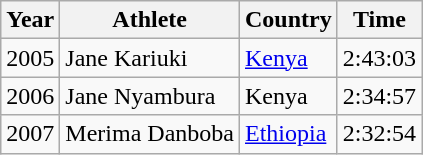<table class="wikitable">
<tr align="left">
<th>Year</th>
<th>Athlete</th>
<th>Country</th>
<th>Time</th>
</tr>
<tr>
<td>2005</td>
<td>Jane Kariuki</td>
<td> <a href='#'>Kenya</a></td>
<td>2:43:03</td>
</tr>
<tr>
<td>2006</td>
<td>Jane Nyambura</td>
<td> Kenya</td>
<td>2:34:57</td>
</tr>
<tr>
<td>2007</td>
<td>Merima Danboba</td>
<td> <a href='#'>Ethiopia</a></td>
<td>2:32:54</td>
</tr>
</table>
